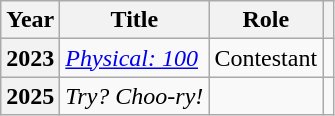<table class="wikitable sortable plainrowheaders">
<tr>
<th scope="col">Year</th>
<th scope="col">Title</th>
<th scope="col">Role</th>
<th scope="col" class="unsortable"></th>
</tr>
<tr>
<th scope="row">2023</th>
<td><em><a href='#'>Physical: 100</a></em></td>
<td>Contestant</td>
<td style="text-align:center"></td>
</tr>
<tr>
<th scope="row">2025</th>
<td><em>Try? Choo-ry!</em></td>
<td></td>
<td style="text-align:center"></td>
</tr>
</table>
